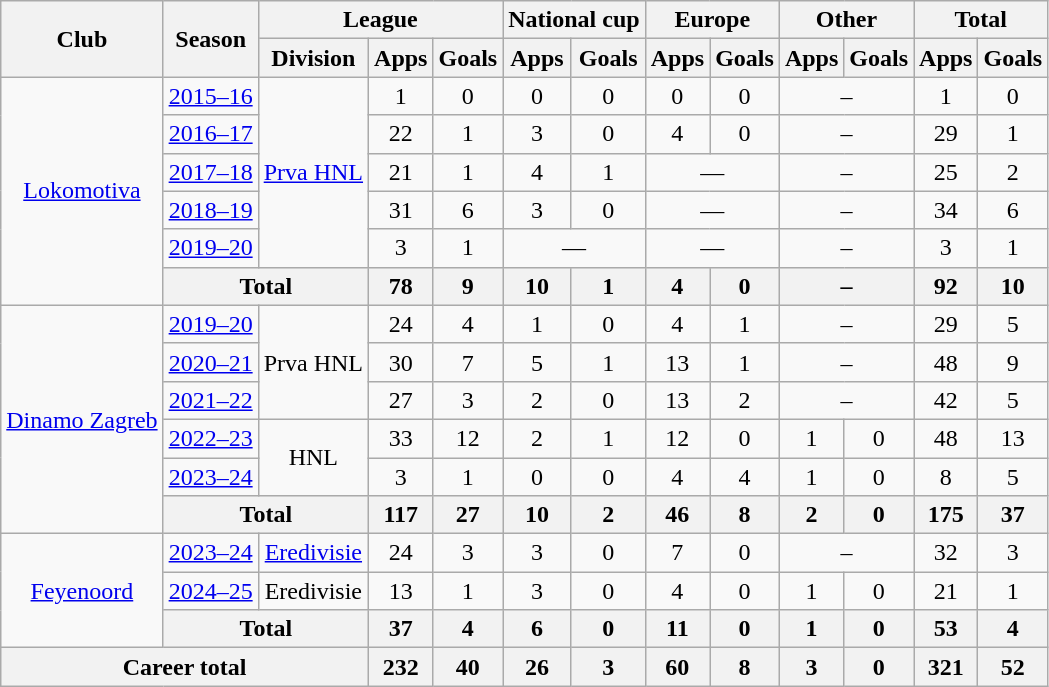<table class="wikitable" style="text-align:center">
<tr>
<th rowspan="2">Club</th>
<th rowspan="2">Season</th>
<th colspan="3">League</th>
<th colspan="2">National cup</th>
<th colspan="2">Europe</th>
<th colspan="2">Other</th>
<th colspan="2">Total</th>
</tr>
<tr>
<th>Division</th>
<th>Apps</th>
<th>Goals</th>
<th>Apps</th>
<th>Goals</th>
<th>Apps</th>
<th>Goals</th>
<th>Apps</th>
<th>Goals</th>
<th>Apps</th>
<th>Goals</th>
</tr>
<tr>
<td rowspan="6"><a href='#'>Lokomotiva</a></td>
<td><a href='#'>2015–16</a></td>
<td rowspan="5"><a href='#'>Prva HNL</a></td>
<td>1</td>
<td>0</td>
<td>0</td>
<td>0</td>
<td>0</td>
<td>0</td>
<td colspan="2">–</td>
<td>1</td>
<td>0</td>
</tr>
<tr>
<td><a href='#'>2016–17</a></td>
<td>22</td>
<td>1</td>
<td>3</td>
<td>0</td>
<td>4</td>
<td>0</td>
<td colspan="2">–</td>
<td>29</td>
<td>1</td>
</tr>
<tr>
<td><a href='#'>2017–18</a></td>
<td>21</td>
<td>1</td>
<td>4</td>
<td>1</td>
<td colspan="2">—</td>
<td colspan="2">–</td>
<td>25</td>
<td>2</td>
</tr>
<tr>
<td><a href='#'>2018–19</a></td>
<td>31</td>
<td>6</td>
<td>3</td>
<td>0</td>
<td colspan="2">—</td>
<td colspan="2">–</td>
<td>34</td>
<td>6</td>
</tr>
<tr>
<td><a href='#'>2019–20</a></td>
<td>3</td>
<td>1</td>
<td colspan="2">—</td>
<td colspan="2">—</td>
<td colspan="2">–</td>
<td>3</td>
<td>1</td>
</tr>
<tr>
<th colspan="2">Total</th>
<th>78</th>
<th>9</th>
<th>10</th>
<th>1</th>
<th>4</th>
<th>0</th>
<th colspan="2">–</th>
<th>92</th>
<th>10</th>
</tr>
<tr>
<td rowspan="6"><a href='#'>Dinamo Zagreb</a></td>
<td><a href='#'>2019–20</a></td>
<td rowspan="3">Prva HNL</td>
<td>24</td>
<td>4</td>
<td>1</td>
<td>0</td>
<td>4</td>
<td>1</td>
<td colspan="2">–</td>
<td>29</td>
<td>5</td>
</tr>
<tr>
<td><a href='#'>2020–21</a></td>
<td>30</td>
<td>7</td>
<td>5</td>
<td>1</td>
<td>13</td>
<td>1</td>
<td colspan="2">–</td>
<td>48</td>
<td>9</td>
</tr>
<tr>
<td><a href='#'>2021–22</a></td>
<td>27</td>
<td>3</td>
<td>2</td>
<td>0</td>
<td>13</td>
<td>2</td>
<td colspan="2">–</td>
<td>42</td>
<td>5</td>
</tr>
<tr>
<td><a href='#'>2022–23</a></td>
<td rowspan="2">HNL</td>
<td>33</td>
<td>12</td>
<td>2</td>
<td>1</td>
<td>12</td>
<td>0</td>
<td>1</td>
<td>0</td>
<td>48</td>
<td>13</td>
</tr>
<tr>
<td><a href='#'>2023–24</a></td>
<td>3</td>
<td>1</td>
<td>0</td>
<td>0</td>
<td>4</td>
<td>4</td>
<td>1</td>
<td>0</td>
<td>8</td>
<td>5</td>
</tr>
<tr>
<th colspan="2">Total</th>
<th>117</th>
<th>27</th>
<th>10</th>
<th>2</th>
<th>46</th>
<th>8</th>
<th>2</th>
<th>0</th>
<th>175</th>
<th>37</th>
</tr>
<tr>
<td rowspan="3"><a href='#'>Feyenoord</a></td>
<td><a href='#'>2023–24</a></td>
<td><a href='#'>Eredivisie</a></td>
<td>24</td>
<td>3</td>
<td>3</td>
<td>0</td>
<td>7</td>
<td>0</td>
<td colspan="2">–</td>
<td>32</td>
<td>3</td>
</tr>
<tr>
<td><a href='#'>2024–25</a></td>
<td>Eredivisie</td>
<td>13</td>
<td>1</td>
<td>3</td>
<td>0</td>
<td>4</td>
<td>0</td>
<td>1</td>
<td>0</td>
<td>21</td>
<td>1</td>
</tr>
<tr>
<th colspan="2">Total</th>
<th>37</th>
<th>4</th>
<th>6</th>
<th>0</th>
<th>11</th>
<th>0</th>
<th>1</th>
<th>0</th>
<th>53</th>
<th>4</th>
</tr>
<tr>
<th colspan="3">Career total</th>
<th>232</th>
<th>40</th>
<th>26</th>
<th>3</th>
<th>60</th>
<th>8</th>
<th>3</th>
<th>0</th>
<th>321</th>
<th>52</th>
</tr>
</table>
